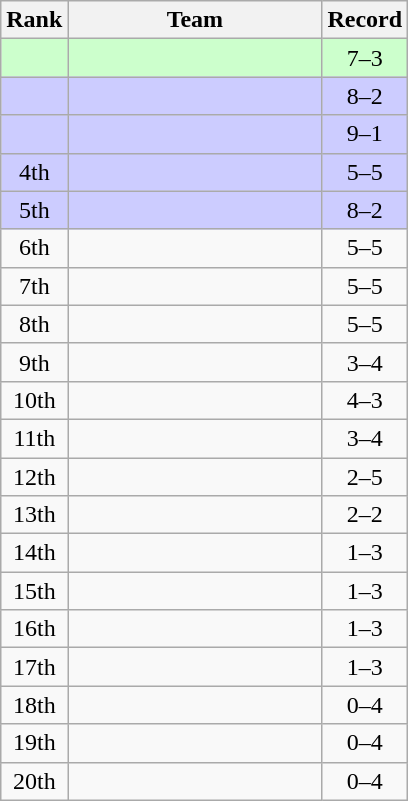<table class=wikitable style="text-align:center;">
<tr>
<th>Rank</th>
<th width=162>Team</th>
<th>Record</th>
</tr>
<tr bgcolor=#ccffcc>
<td></td>
<td align=left></td>
<td>7–3</td>
</tr>
<tr bgcolor=#ccccff>
<td></td>
<td align=left></td>
<td>8–2</td>
</tr>
<tr bgcolor=#ccccff>
<td></td>
<td align=left></td>
<td>9–1</td>
</tr>
<tr bgcolor=#ccccff>
<td>4th</td>
<td align=left></td>
<td>5–5</td>
</tr>
<tr bgcolor=#ccccff>
<td>5th</td>
<td align=left></td>
<td>8–2</td>
</tr>
<tr>
<td>6th</td>
<td align=left></td>
<td>5–5</td>
</tr>
<tr>
<td>7th</td>
<td align=left></td>
<td>5–5</td>
</tr>
<tr>
<td>8th</td>
<td align=left></td>
<td>5–5</td>
</tr>
<tr>
<td>9th</td>
<td align=left></td>
<td>3–4</td>
</tr>
<tr>
<td>10th</td>
<td align=left></td>
<td>4–3</td>
</tr>
<tr>
<td>11th</td>
<td align=left></td>
<td>3–4</td>
</tr>
<tr>
<td>12th</td>
<td align=left></td>
<td>2–5</td>
</tr>
<tr>
<td>13th</td>
<td align=left></td>
<td>2–2</td>
</tr>
<tr>
<td>14th</td>
<td align=left></td>
<td>1–3</td>
</tr>
<tr>
<td>15th</td>
<td align=left></td>
<td>1–3</td>
</tr>
<tr>
<td>16th</td>
<td align=left></td>
<td>1–3</td>
</tr>
<tr>
<td>17th</td>
<td align=left></td>
<td>1–3</td>
</tr>
<tr>
<td>18th</td>
<td align=left></td>
<td>0–4</td>
</tr>
<tr>
<td>19th</td>
<td align=left></td>
<td>0–4</td>
</tr>
<tr>
<td>20th</td>
<td align=left></td>
<td>0–4</td>
</tr>
</table>
